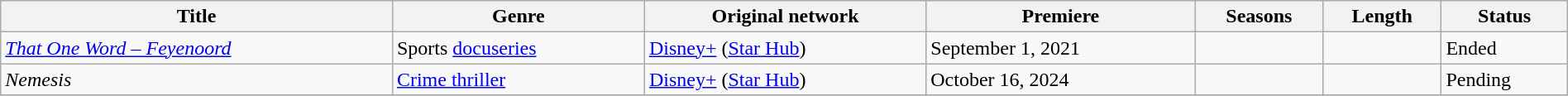<table class="wikitable sortable" style="width:100%;">
<tr>
<th scope="col" style="width:25%;">Title</th>
<th>Genre</th>
<th>Original network</th>
<th>Premiere</th>
<th>Seasons</th>
<th>Length</th>
<th>Status</th>
</tr>
<tr>
<td><em><a href='#'>That One Word – Feyenoord</a></em></td>
<td>Sports <a href='#'>docuseries</a></td>
<td><a href='#'>Disney+</a> (<a href='#'>Star Hub</a>)</td>
<td>September 1, 2021</td>
<td></td>
<td></td>
<td>Ended</td>
</tr>
<tr>
<td><em>Nemesis</em></td>
<td><a href='#'>Crime thriller</a></td>
<td><a href='#'>Disney+</a> (<a href='#'>Star Hub</a>)</td>
<td>October 16, 2024</td>
<td></td>
<td></td>
<td>Pending</td>
</tr>
<tr>
</tr>
</table>
